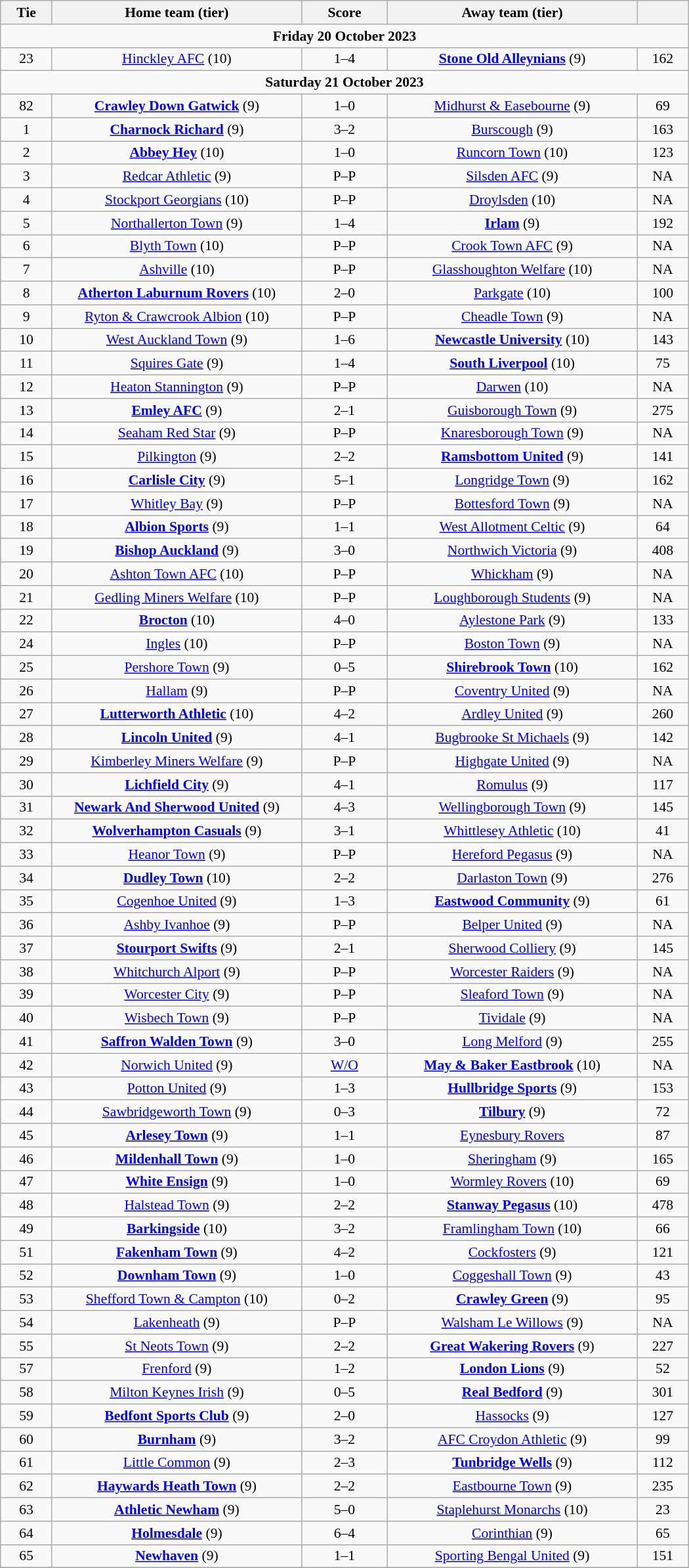<table class="wikitable" style="width:700px;text-align:center;font-size:90%">
<tr>
<th scope="col" style="width: 7.50%">Tie</th>
<th scope="col" style="width:36.25%">Home team (tier)</th>
<th scope="col" style="width:12.50%">Score</th>
<th scope="col" style="width:36.25%">Away team (tier)</th>
<th scope="col" style="width: 7.50%"></th>
</tr>
<tr>
<td colspan="5"><strong>Friday 20 October 2023</strong></td>
</tr>
<tr>
<td>23</td>
<td><a href='#'>Hinckley AFC</a> (10)</td>
<td>1–4</td>
<td><strong><a href='#'>Stone Old Alleynians</a></strong> (9)</td>
<td>162</td>
</tr>
<tr>
<td colspan="5"><strong>Saturday 21 October 2023</strong></td>
</tr>
<tr>
<td>82</td>
<td><strong><a href='#'>Crawley Down Gatwick</a></strong> (9)</td>
<td>1–0</td>
<td><a href='#'>Midhurst & Easebourne</a> (9)</td>
<td>69</td>
</tr>
<tr>
<td>1</td>
<td><strong><a href='#'>Charnock Richard</a></strong> (9)</td>
<td>3–2</td>
<td><a href='#'>Burscough</a> (9)</td>
<td>163</td>
</tr>
<tr>
<td>2</td>
<td><strong><a href='#'>Abbey Hey</a></strong> (10)</td>
<td>1–0</td>
<td><a href='#'>Runcorn Town</a> (10)</td>
<td>123</td>
</tr>
<tr>
<td>3</td>
<td><a href='#'>Redcar Athletic</a> (9)</td>
<td>P–P</td>
<td><a href='#'>Silsden AFC</a> (9)</td>
<td>NA</td>
</tr>
<tr>
<td>4</td>
<td><a href='#'>Stockport Georgians</a> (10)</td>
<td>P–P</td>
<td><a href='#'>Droylsden</a> (10)</td>
<td>NA</td>
</tr>
<tr>
<td>5</td>
<td><a href='#'>Northallerton Town</a> (9)</td>
<td>1–4</td>
<td><strong><a href='#'>Irlam</a></strong> (9)</td>
<td>192</td>
</tr>
<tr>
<td>6</td>
<td><a href='#'>Blyth Town</a> (10)</td>
<td>P–P</td>
<td><a href='#'>Crook Town AFC</a> (9)</td>
<td>NA</td>
</tr>
<tr>
<td>7</td>
<td><a href='#'>Ashville</a> (10)</td>
<td>P–P</td>
<td><a href='#'>Glasshoughton Welfare</a> (10)</td>
<td>NA</td>
</tr>
<tr>
<td>8</td>
<td><strong><a href='#'>Atherton Laburnum Rovers</a></strong> (10)</td>
<td>2–0</td>
<td><a href='#'>Parkgate</a> (10)</td>
<td>100</td>
</tr>
<tr>
<td>9</td>
<td><a href='#'>Ryton & Crawcrook Albion</a> (10)</td>
<td>P–P</td>
<td><a href='#'>Cheadle Town</a> (9)</td>
<td>NA</td>
</tr>
<tr>
<td>10</td>
<td><a href='#'>West Auckland Town</a> (9)</td>
<td>1–6</td>
<td><strong><a href='#'>Newcastle University</a></strong> (10)</td>
<td>143</td>
</tr>
<tr>
<td>11</td>
<td><a href='#'>Squires Gate</a> (9)</td>
<td>1–4</td>
<td><strong><a href='#'>South Liverpool</a></strong> (10)</td>
<td>75</td>
</tr>
<tr>
<td>12</td>
<td><a href='#'>Heaton Stannington</a> (9)</td>
<td>P–P</td>
<td><a href='#'>Darwen</a> (10)</td>
<td>NA</td>
</tr>
<tr>
<td>13</td>
<td><strong><a href='#'>Emley AFC</a></strong> (9)</td>
<td>2–1</td>
<td><a href='#'>Guisborough Town</a> (9)</td>
<td>275</td>
</tr>
<tr>
<td>14</td>
<td><a href='#'>Seaham Red Star</a> (9)</td>
<td>P–P</td>
<td><a href='#'>Knaresborough Town</a> (9)</td>
<td>NA</td>
</tr>
<tr>
<td>15</td>
<td><a href='#'>Pilkington</a> (9)</td>
<td>2–2 </td>
<td><strong><a href='#'>Ramsbottom United</a></strong> (9)</td>
<td>141</td>
</tr>
<tr>
<td>16</td>
<td><strong><a href='#'>Carlisle City</a></strong> (9)</td>
<td>5–1</td>
<td><a href='#'>Longridge Town</a> (9)</td>
<td>162</td>
</tr>
<tr>
<td>17</td>
<td><a href='#'>Whitley Bay</a> (9)</td>
<td>P–P</td>
<td><a href='#'>Bottesford Town</a> (9)</td>
<td>NA</td>
</tr>
<tr>
<td>18</td>
<td><strong><a href='#'>Albion Sports</a></strong> (9)</td>
<td>1–1 </td>
<td><a href='#'>West Allotment Celtic</a> (9)</td>
<td>64</td>
</tr>
<tr>
<td>19</td>
<td><strong><a href='#'>Bishop Auckland</a></strong> (9)</td>
<td>3–0</td>
<td><a href='#'>Northwich Victoria</a> (9)</td>
<td>408</td>
</tr>
<tr>
<td>20</td>
<td><a href='#'>Ashton Town AFC</a> (10)</td>
<td>P–P</td>
<td><a href='#'>Whickham</a> (9)</td>
<td>NA</td>
</tr>
<tr>
<td>21</td>
<td><a href='#'>Gedling Miners Welfare</a> (10)</td>
<td>P–P</td>
<td><a href='#'>Loughborough Students</a> (9)</td>
<td>NA</td>
</tr>
<tr>
<td>22</td>
<td><strong><a href='#'>Brocton</a></strong> (10)</td>
<td>4–0</td>
<td><a href='#'>Aylestone Park</a> (9)</td>
<td>133</td>
</tr>
<tr>
<td>24</td>
<td><a href='#'>Ingles</a> (10)</td>
<td>P–P</td>
<td><a href='#'>Boston Town</a> (9)</td>
<td>NA</td>
</tr>
<tr>
<td>25</td>
<td><a href='#'>Pershore Town</a> (9)</td>
<td>0–5</td>
<td><strong><a href='#'>Shirebrook Town</a></strong> (10)</td>
<td>162</td>
</tr>
<tr>
<td>26</td>
<td><a href='#'>Hallam</a> (9)</td>
<td>P–P</td>
<td><a href='#'>Coventry United</a> (9)</td>
<td>NA</td>
</tr>
<tr>
<td>27</td>
<td><strong><a href='#'>Lutterworth Athletic</a></strong> (10)</td>
<td>4–2</td>
<td><a href='#'>Ardley United</a> (9)</td>
<td>260</td>
</tr>
<tr>
<td>28</td>
<td><strong><a href='#'>Lincoln United</a></strong> (9)</td>
<td>4–1</td>
<td><a href='#'>Bugbrooke St Michaels</a> (9)</td>
<td>142</td>
</tr>
<tr>
<td>29</td>
<td><a href='#'>Kimberley Miners Welfare</a> (9)</td>
<td>P–P</td>
<td><a href='#'>Highgate United</a> (9)</td>
<td>NA</td>
</tr>
<tr>
<td>30</td>
<td><strong><a href='#'>Lichfield City</a></strong> (9)</td>
<td>4–1</td>
<td><a href='#'>Romulus</a> (9)</td>
<td>117</td>
</tr>
<tr>
<td>31</td>
<td><strong><a href='#'>Newark And Sherwood United</a></strong> (9)</td>
<td>4–3</td>
<td><a href='#'>Wellingborough Town</a> (9)</td>
<td>145</td>
</tr>
<tr>
<td>32</td>
<td><strong><a href='#'>Wolverhampton Casuals</a></strong> (9)</td>
<td>3–1</td>
<td><a href='#'>Whittlesey Athletic</a> (10)</td>
<td>41</td>
</tr>
<tr>
<td>33</td>
<td><a href='#'>Heanor Town</a> (9)</td>
<td>P–P</td>
<td><a href='#'>Hereford Pegasus</a> (9)</td>
<td>NA</td>
</tr>
<tr>
<td>34</td>
<td><strong><a href='#'>Dudley Town</a></strong> (10)</td>
<td>2–2 </td>
<td><a href='#'>Darlaston Town</a> (9)</td>
<td>276</td>
</tr>
<tr>
<td>35</td>
<td><a href='#'>Cogenhoe United</a> (9)</td>
<td>1–3</td>
<td><strong><a href='#'>Eastwood Community</a></strong> (9)</td>
<td>61</td>
</tr>
<tr>
<td>36</td>
<td><a href='#'>Ashby Ivanhoe</a> (9)</td>
<td>P–P</td>
<td><a href='#'>Belper United</a> (9)</td>
<td>NA</td>
</tr>
<tr>
<td>37</td>
<td><strong><a href='#'>Stourport Swifts</a></strong> (9)</td>
<td>2–1</td>
<td><a href='#'>Sherwood Colliery</a> (9)</td>
<td>145</td>
</tr>
<tr>
<td>38</td>
<td><a href='#'>Whitchurch Alport</a> (9)</td>
<td>P–P</td>
<td><a href='#'>Worcester Raiders</a> (9)</td>
<td>NA</td>
</tr>
<tr>
<td>39</td>
<td><a href='#'>Worcester City</a> (9)</td>
<td>P–P</td>
<td><a href='#'>Sleaford Town</a> (9)</td>
<td>NA</td>
</tr>
<tr>
<td>40</td>
<td><a href='#'>Wisbech Town</a> (9)</td>
<td>P–P</td>
<td><a href='#'>Tividale</a> (9)</td>
<td>NA</td>
</tr>
<tr>
<td>41</td>
<td><strong><a href='#'>Saffron Walden Town</a></strong> (9)</td>
<td>3–0</td>
<td><a href='#'>Long Melford</a> (9)</td>
<td>255</td>
</tr>
<tr>
<td>42</td>
<td><a href='#'>Norwich United</a> (9)</td>
<td><a href='#'>W/O</a></td>
<td><strong><a href='#'>May & Baker Eastbrook</a></strong> (10)</td>
<td>NA</td>
</tr>
<tr>
<td>43</td>
<td><a href='#'>Potton United</a> (9)</td>
<td>1–3</td>
<td><strong><a href='#'>Hullbridge Sports</a></strong> (9)</td>
<td>153</td>
</tr>
<tr>
<td>44</td>
<td><a href='#'>Sawbridgeworth Town</a> (9)</td>
<td>0–3</td>
<td><strong><a href='#'>Tilbury</a></strong> (9)</td>
<td>72</td>
</tr>
<tr>
<td>45</td>
<td><strong><a href='#'>Arlesey Town</a></strong> (9)</td>
<td>1–1 </td>
<td><a href='#'>Eynesbury Rovers</a></td>
<td>87</td>
</tr>
<tr>
<td>46</td>
<td><strong><a href='#'>Mildenhall Town</a></strong> (9)</td>
<td>1–0</td>
<td><a href='#'>Sheringham</a> (9)</td>
<td>165</td>
</tr>
<tr>
<td>47</td>
<td><strong><a href='#'>White Ensign</a></strong> (9)</td>
<td>1–0</td>
<td><a href='#'>Wormley Rovers</a> (10)</td>
<td>69</td>
</tr>
<tr>
<td>48</td>
<td><a href='#'>Halstead Town</a> (9)</td>
<td>2–2 </td>
<td><strong><a href='#'>Stanway Pegasus</a></strong> (10)</td>
<td>478</td>
</tr>
<tr>
<td>49</td>
<td><strong><a href='#'>Barkingside</a></strong> (10)</td>
<td>3–2</td>
<td><a href='#'>Framlingham Town</a> (10)</td>
<td>66</td>
</tr>
<tr>
<td>51</td>
<td><strong><a href='#'>Fakenham Town</a></strong> (9)</td>
<td>4–2</td>
<td><a href='#'>Cockfosters</a> (9)</td>
<td>121</td>
</tr>
<tr>
<td>52</td>
<td><strong><a href='#'>Downham Town</a></strong> (9)</td>
<td>1–0</td>
<td><a href='#'>Coggeshall Town</a> (9)</td>
<td>43</td>
</tr>
<tr>
<td>53</td>
<td><a href='#'>Shefford Town & Campton</a> (10)</td>
<td>0–2</td>
<td><strong><a href='#'>Crawley Green</a></strong> (9)</td>
<td>95</td>
</tr>
<tr>
<td>54</td>
<td><a href='#'>Lakenheath</a> (9)</td>
<td>P–P</td>
<td><a href='#'>Walsham Le Willows</a> (9)</td>
<td>NA</td>
</tr>
<tr>
<td>55</td>
<td><a href='#'>St Neots Town</a> (9)</td>
<td>2–2 </td>
<td><strong><a href='#'>Great Wakering Rovers</a></strong> (9)</td>
<td>227</td>
</tr>
<tr>
<td>57</td>
<td><a href='#'>Frenford</a> (9)</td>
<td>1–2</td>
<td><strong><a href='#'>London Lions</a></strong> (9)</td>
<td>52</td>
</tr>
<tr>
<td>58</td>
<td><a href='#'>Milton Keynes Irish</a> (9)</td>
<td>0–5</td>
<td><strong><a href='#'>Real Bedford</a></strong> (9)</td>
<td>301</td>
</tr>
<tr>
<td>59</td>
<td><strong><a href='#'>Bedfont Sports Club</a></strong> (9)</td>
<td>2–0</td>
<td><a href='#'>Hassocks</a> (9)</td>
<td>127</td>
</tr>
<tr>
<td>60</td>
<td><strong><a href='#'>Burnham</a></strong> (9)</td>
<td>3–2</td>
<td><a href='#'>AFC Croydon Athletic</a> (9)</td>
<td>99</td>
</tr>
<tr>
<td>61</td>
<td><a href='#'>Little Common</a> (9)</td>
<td>2–3</td>
<td><strong><a href='#'>Tunbridge Wells</a></strong> (9)</td>
<td>112</td>
</tr>
<tr>
<td>62</td>
<td><strong><a href='#'>Haywards Heath Town</a></strong> (9)</td>
<td>2–2 </td>
<td><a href='#'>Eastbourne Town</a> (9)</td>
<td>235</td>
</tr>
<tr>
<td>63</td>
<td><strong><a href='#'>Athletic Newham</a></strong> (9)</td>
<td>5–0</td>
<td><a href='#'>Staplehurst Monarchs</a> (10)</td>
<td>23</td>
</tr>
<tr>
<td>64</td>
<td><strong><a href='#'>Holmesdale</a></strong> (9)</td>
<td>6–4</td>
<td><a href='#'>Corinthian</a> (9)</td>
<td>65</td>
</tr>
<tr>
<td>65</td>
<td><strong><a href='#'>Newhaven</a></strong> (9)</td>
<td>1–1 </td>
<td><a href='#'>Sporting Bengal United</a> (9)</td>
<td>151</td>
</tr>
<tr>
</tr>
</table>
